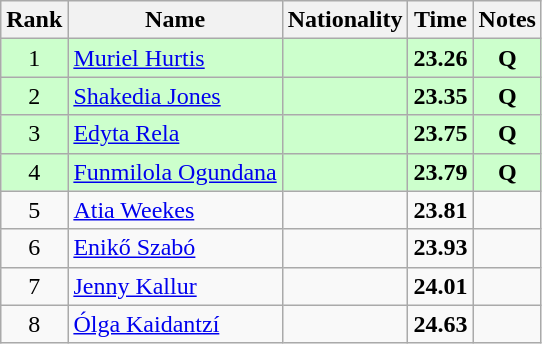<table class="wikitable sortable" style="text-align:center">
<tr>
<th>Rank</th>
<th>Name</th>
<th>Nationality</th>
<th>Time</th>
<th>Notes</th>
</tr>
<tr bgcolor=ccffcc>
<td>1</td>
<td align=left><a href='#'>Muriel Hurtis</a></td>
<td align=left></td>
<td><strong>23.26</strong></td>
<td><strong>Q</strong></td>
</tr>
<tr bgcolor=ccffcc>
<td>2</td>
<td align=left><a href='#'>Shakedia Jones</a></td>
<td align=left></td>
<td><strong>23.35</strong></td>
<td><strong>Q</strong></td>
</tr>
<tr bgcolor=ccffcc>
<td>3</td>
<td align=left><a href='#'>Edyta Rela</a></td>
<td align=left></td>
<td><strong>23.75</strong></td>
<td><strong>Q</strong></td>
</tr>
<tr bgcolor=ccffcc>
<td>4</td>
<td align=left><a href='#'>Funmilola Ogundana</a></td>
<td align=left></td>
<td><strong>23.79</strong></td>
<td><strong>Q</strong></td>
</tr>
<tr>
<td>5</td>
<td align=left><a href='#'>Atia Weekes</a></td>
<td align=left></td>
<td><strong>23.81</strong></td>
<td></td>
</tr>
<tr>
<td>6</td>
<td align=left><a href='#'>Enikő Szabó</a></td>
<td align=left></td>
<td><strong>23.93</strong></td>
<td></td>
</tr>
<tr>
<td>7</td>
<td align=left><a href='#'>Jenny Kallur</a></td>
<td align=left></td>
<td><strong>24.01</strong></td>
<td></td>
</tr>
<tr>
<td>8</td>
<td align=left><a href='#'>Ólga Kaidantzí</a></td>
<td align=left></td>
<td><strong>24.63</strong></td>
<td></td>
</tr>
</table>
